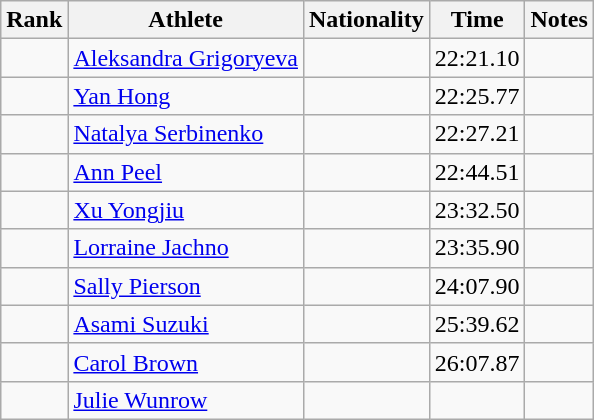<table class="wikitable sortable" style="text-align:center">
<tr>
<th>Rank</th>
<th>Athlete</th>
<th>Nationality</th>
<th>Time</th>
<th>Notes</th>
</tr>
<tr>
<td></td>
<td align=left><a href='#'>Aleksandra Grigoryeva</a></td>
<td align=left></td>
<td>22:21.10</td>
<td></td>
</tr>
<tr>
<td></td>
<td align=left><a href='#'>Yan Hong</a></td>
<td align=left></td>
<td>22:25.77</td>
<td></td>
</tr>
<tr>
<td></td>
<td align=left><a href='#'>Natalya Serbinenko</a></td>
<td align=left></td>
<td>22:27.21</td>
<td></td>
</tr>
<tr>
<td></td>
<td align=left><a href='#'>Ann Peel</a></td>
<td align=left></td>
<td>22:44.51</td>
<td></td>
</tr>
<tr>
<td></td>
<td align=left><a href='#'>Xu Yongjiu</a></td>
<td align=left></td>
<td>23:32.50</td>
<td></td>
</tr>
<tr>
<td></td>
<td align=left><a href='#'>Lorraine Jachno</a></td>
<td align=left></td>
<td>23:35.90</td>
<td></td>
</tr>
<tr>
<td></td>
<td align=left><a href='#'>Sally Pierson</a></td>
<td align=left></td>
<td>24:07.90</td>
<td></td>
</tr>
<tr>
<td></td>
<td align=left><a href='#'>Asami Suzuki</a></td>
<td align=left></td>
<td>25:39.62</td>
<td></td>
</tr>
<tr>
<td></td>
<td align=left><a href='#'>Carol Brown</a></td>
<td align=left></td>
<td>26:07.87</td>
<td></td>
</tr>
<tr>
<td></td>
<td align=left><a href='#'>Julie Wunrow</a></td>
<td align=left></td>
<td></td>
<td></td>
</tr>
</table>
